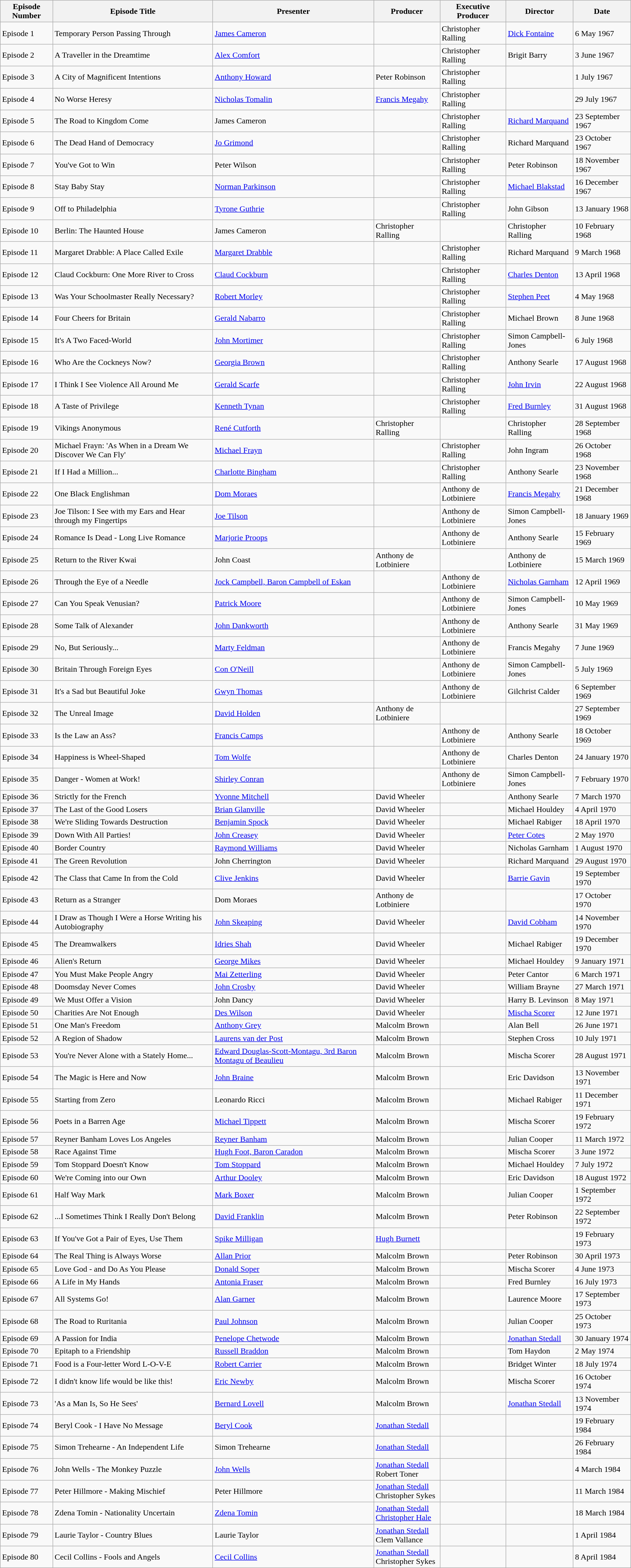<table class="wikitable plainrowheaders">
<tr>
<th scope="col">Episode Number</th>
<th scope="col">Episode Title</th>
<th scope="col">Presenter</th>
<th scope="col">Producer</th>
<th scope="col">Executive Producer</th>
<th scope="col">Director</th>
<th scope="col">Date</th>
</tr>
<tr>
<td>Episode 1</td>
<td>Temporary Person Passing Through</td>
<td><a href='#'>James Cameron</a></td>
<td></td>
<td>Christopher Ralling</td>
<td><a href='#'>Dick Fontaine</a></td>
<td>6 May 1967</td>
</tr>
<tr>
<td>Episode 2</td>
<td>A Traveller in the Dreamtime</td>
<td><a href='#'>Alex Comfort</a></td>
<td></td>
<td>Christopher Ralling</td>
<td>Brigit Barry</td>
<td>3 June 1967</td>
</tr>
<tr>
<td>Episode 3</td>
<td>A City of Magnificent Intentions</td>
<td><a href='#'>Anthony Howard</a></td>
<td>Peter Robinson</td>
<td>Christopher Ralling</td>
<td></td>
<td>1 July 1967</td>
</tr>
<tr>
<td>Episode 4</td>
<td>No Worse Heresy</td>
<td><a href='#'>Nicholas Tomalin</a></td>
<td><a href='#'>Francis Megahy</a></td>
<td>Christopher Ralling</td>
<td></td>
<td>29 July 1967</td>
</tr>
<tr>
<td>Episode 5</td>
<td>The Road to Kingdom Come</td>
<td>James Cameron</td>
<td></td>
<td>Christopher Ralling</td>
<td><a href='#'>Richard Marquand</a></td>
<td>23 September 1967</td>
</tr>
<tr>
<td>Episode 6</td>
<td>The Dead Hand of Democracy</td>
<td><a href='#'>Jo Grimond</a></td>
<td></td>
<td>Christopher Ralling</td>
<td>Richard Marquand</td>
<td>23 October 1967</td>
</tr>
<tr>
<td>Episode 7</td>
<td>You've Got to Win</td>
<td>Peter Wilson</td>
<td></td>
<td>Christopher Ralling</td>
<td>Peter Robinson</td>
<td>18 November 1967</td>
</tr>
<tr>
<td>Episode 8</td>
<td>Stay Baby Stay</td>
<td><a href='#'>Norman Parkinson</a></td>
<td></td>
<td>Christopher Ralling</td>
<td><a href='#'>Michael Blakstad</a></td>
<td>16 December 1967</td>
</tr>
<tr>
<td>Episode 9</td>
<td>Off to Philadelphia</td>
<td><a href='#'>Tyrone Guthrie</a></td>
<td></td>
<td>Christopher Ralling</td>
<td>John Gibson</td>
<td>13 January 1968</td>
</tr>
<tr>
<td>Episode 10</td>
<td>Berlin: The Haunted House</td>
<td>James Cameron</td>
<td>Christopher Ralling</td>
<td></td>
<td>Christopher Ralling</td>
<td>10 February 1968</td>
</tr>
<tr>
<td>Episode 11</td>
<td>Margaret Drabble: A Place Called Exile</td>
<td><a href='#'>Margaret Drabble</a></td>
<td></td>
<td>Christopher Ralling</td>
<td>Richard Marquand</td>
<td>9 March 1968</td>
</tr>
<tr>
<td>Episode 12</td>
<td>Claud Cockburn: One More River to Cross</td>
<td><a href='#'>Claud Cockburn</a></td>
<td></td>
<td>Christopher Ralling</td>
<td><a href='#'>Charles Denton</a></td>
<td>13 April 1968</td>
</tr>
<tr>
<td>Episode 13</td>
<td>Was Your Schoolmaster Really Necessary?</td>
<td><a href='#'>Robert Morley</a></td>
<td></td>
<td>Christopher Ralling</td>
<td><a href='#'>Stephen Peet</a></td>
<td>4 May 1968</td>
</tr>
<tr>
<td>Episode 14</td>
<td>Four Cheers for Britain</td>
<td><a href='#'>Gerald Nabarro</a></td>
<td></td>
<td>Christopher Ralling</td>
<td>Michael Brown</td>
<td>8 June 1968</td>
</tr>
<tr>
<td>Episode 15</td>
<td>It's A Two Faced-World</td>
<td><a href='#'>John Mortimer</a></td>
<td></td>
<td>Christopher Ralling</td>
<td>Simon Campbell-Jones</td>
<td>6 July 1968</td>
</tr>
<tr>
<td>Episode 16</td>
<td>Who Are the Cockneys Now?</td>
<td><a href='#'>Georgia Brown</a></td>
<td></td>
<td>Christopher Ralling</td>
<td>Anthony Searle</td>
<td>17 August 1968</td>
</tr>
<tr>
<td>Episode 17</td>
<td>I Think I See Violence All Around Me</td>
<td><a href='#'>Gerald Scarfe</a></td>
<td></td>
<td>Christopher Ralling</td>
<td><a href='#'>John Irvin</a></td>
<td>22 August 1968</td>
</tr>
<tr>
<td>Episode 18</td>
<td>A Taste of Privilege</td>
<td><a href='#'>Kenneth Tynan</a></td>
<td></td>
<td>Christopher Ralling</td>
<td><a href='#'>Fred Burnley</a></td>
<td>31 August 1968</td>
</tr>
<tr>
<td>Episode 19</td>
<td>Vikings Anonymous</td>
<td><a href='#'>René Cutforth</a></td>
<td>Christopher Ralling</td>
<td></td>
<td>Christopher Ralling</td>
<td>28 September 1968</td>
</tr>
<tr>
<td>Episode 20</td>
<td>Michael Frayn: 'As When in a Dream We Discover We Can Fly'</td>
<td><a href='#'>Michael Frayn</a></td>
<td></td>
<td>Christopher Ralling</td>
<td>John Ingram</td>
<td>26 October 1968</td>
</tr>
<tr>
<td>Episode 21</td>
<td>If I Had a Million...</td>
<td><a href='#'>Charlotte Bingham</a></td>
<td></td>
<td>Christopher Ralling</td>
<td>Anthony Searle</td>
<td>23 November 1968</td>
</tr>
<tr>
<td>Episode 22</td>
<td>One Black Englishman</td>
<td><a href='#'>Dom Moraes</a></td>
<td></td>
<td>Anthony de Lotbiniere</td>
<td><a href='#'>Francis Megahy</a></td>
<td>21 December 1968</td>
</tr>
<tr>
<td>Episode 23</td>
<td>Joe Tilson: I See with my Ears and Hear through my Fingertips</td>
<td><a href='#'>Joe Tilson</a></td>
<td></td>
<td>Anthony de Lotbiniere</td>
<td>Simon Campbell-Jones</td>
<td>18 January 1969</td>
</tr>
<tr>
<td>Episode 24</td>
<td>Romance Is Dead - Long Live Romance</td>
<td><a href='#'>Marjorie Proops</a></td>
<td></td>
<td>Anthony de Lotbiniere</td>
<td>Anthony Searle</td>
<td>15 February 1969</td>
</tr>
<tr>
<td>Episode 25</td>
<td>Return to the River Kwai</td>
<td>John Coast</td>
<td>Anthony de Lotbiniere</td>
<td></td>
<td>Anthony de Lotbiniere</td>
<td>15 March 1969</td>
</tr>
<tr>
<td>Episode 26</td>
<td>Through the Eye of a Needle</td>
<td><a href='#'>Jock Campbell, Baron Campbell of Eskan</a></td>
<td></td>
<td>Anthony de Lotbiniere</td>
<td><a href='#'>Nicholas Garnham</a></td>
<td>12 April 1969</td>
</tr>
<tr>
<td>Episode 27</td>
<td>Can You Speak Venusian?</td>
<td><a href='#'>Patrick Moore</a></td>
<td></td>
<td>Anthony de Lotbiniere</td>
<td>Simon Campbell-Jones</td>
<td>10 May 1969</td>
</tr>
<tr>
<td>Episode 28</td>
<td>Some Talk of Alexander</td>
<td><a href='#'>John Dankworth</a></td>
<td></td>
<td>Anthony de Lotbiniere</td>
<td>Anthony Searle</td>
<td>31 May 1969</td>
</tr>
<tr>
<td>Episode 29</td>
<td>No, But Seriously...</td>
<td><a href='#'>Marty Feldman</a></td>
<td></td>
<td>Anthony de Lotbiniere</td>
<td>Francis Megahy</td>
<td>7 June 1969</td>
</tr>
<tr>
<td>Episode 30</td>
<td>Britain Through Foreign Eyes</td>
<td><a href='#'>Con O'Neill</a></td>
<td></td>
<td>Anthony de Lotbiniere</td>
<td>Simon Campbell-Jones</td>
<td>5 July 1969</td>
</tr>
<tr>
<td>Episode 31</td>
<td>It's a Sad but Beautiful Joke</td>
<td><a href='#'>Gwyn Thomas</a></td>
<td></td>
<td>Anthony de Lotbiniere</td>
<td>Gilchrist Calder</td>
<td>6 September 1969</td>
</tr>
<tr>
<td>Episode 32</td>
<td>The Unreal Image</td>
<td><a href='#'>David Holden</a></td>
<td>Anthony de Lotbiniere</td>
<td></td>
<td></td>
<td>27 September 1969</td>
</tr>
<tr>
<td>Episode 33</td>
<td>Is the Law an Ass?</td>
<td><a href='#'>Francis Camps</a></td>
<td></td>
<td>Anthony de Lotbiniere</td>
<td>Anthony Searle</td>
<td>18 October 1969</td>
</tr>
<tr>
<td>Episode 34</td>
<td>Happiness is Wheel-Shaped</td>
<td><a href='#'>Tom Wolfe</a></td>
<td></td>
<td>Anthony de Lotbiniere</td>
<td>Charles Denton</td>
<td>24 January 1970</td>
</tr>
<tr>
<td>Episode 35</td>
<td>Danger - Women at Work!</td>
<td><a href='#'>Shirley Conran</a></td>
<td></td>
<td>Anthony de Lotbiniere</td>
<td>Simon Campbell-Jones</td>
<td>7 February 1970</td>
</tr>
<tr>
<td>Episode 36</td>
<td>Strictly for the French</td>
<td><a href='#'>Yvonne Mitchell</a></td>
<td>David Wheeler</td>
<td></td>
<td>Anthony Searle</td>
<td>7 March 1970</td>
</tr>
<tr>
<td>Episode 37</td>
<td>The Last of the Good Losers</td>
<td><a href='#'>Brian Glanville</a></td>
<td>David Wheeler</td>
<td></td>
<td>Michael Houldey</td>
<td>4 April 1970</td>
</tr>
<tr>
<td>Episode 38</td>
<td>We're Sliding Towards Destruction</td>
<td><a href='#'>Benjamin Spock</a></td>
<td>David Wheeler</td>
<td></td>
<td>Michael Rabiger</td>
<td>18 April 1970</td>
</tr>
<tr>
<td>Episode 39</td>
<td>Down With All Parties!</td>
<td><a href='#'>John Creasey</a></td>
<td>David Wheeler</td>
<td></td>
<td><a href='#'>Peter Cotes</a></td>
<td>2 May 1970</td>
</tr>
<tr>
<td>Episode 40</td>
<td>Border Country</td>
<td><a href='#'>Raymond Williams</a></td>
<td>David Wheeler</td>
<td></td>
<td>Nicholas Garnham</td>
<td>1 August 1970</td>
</tr>
<tr>
<td>Episode 41</td>
<td>The Green Revolution</td>
<td>John Cherrington</td>
<td>David Wheeler</td>
<td></td>
<td>Richard Marquand</td>
<td>29 August 1970</td>
</tr>
<tr>
<td>Episode 42</td>
<td>The Class that Came In from the Cold</td>
<td><a href='#'>Clive Jenkins</a></td>
<td>David Wheeler</td>
<td></td>
<td><a href='#'>Barrie Gavin</a></td>
<td>19 September 1970</td>
</tr>
<tr>
<td>Episode 43</td>
<td>Return as a Stranger</td>
<td>Dom Moraes</td>
<td>Anthony de Lotbiniere</td>
<td></td>
<td></td>
<td>17 October 1970</td>
</tr>
<tr>
<td>Episode 44</td>
<td>I Draw as Though I Were a Horse Writing his Autobiography</td>
<td><a href='#'>John Skeaping</a></td>
<td>David Wheeler</td>
<td></td>
<td><a href='#'>David Cobham</a></td>
<td>14 November 1970</td>
</tr>
<tr>
<td>Episode 45</td>
<td>The Dreamwalkers</td>
<td><a href='#'>Idries Shah</a></td>
<td>David Wheeler</td>
<td></td>
<td>Michael Rabiger</td>
<td>19 December 1970</td>
</tr>
<tr>
<td>Episode 46</td>
<td>Alien's Return</td>
<td><a href='#'>George Mikes</a></td>
<td>David Wheeler</td>
<td></td>
<td>Michael Houldey</td>
<td>9 January 1971</td>
</tr>
<tr>
<td>Episode 47</td>
<td>You Must Make People Angry</td>
<td><a href='#'>Mai Zetterling</a></td>
<td>David Wheeler</td>
<td></td>
<td>Peter Cantor</td>
<td>6 March 1971</td>
</tr>
<tr>
<td>Episode 48</td>
<td>Doomsday Never Comes</td>
<td><a href='#'>John Crosby</a></td>
<td>David Wheeler</td>
<td></td>
<td>William Brayne</td>
<td>27 March 1971</td>
</tr>
<tr>
<td>Episode 49</td>
<td>We Must Offer a Vision</td>
<td>John Dancy</td>
<td>David Wheeler</td>
<td></td>
<td>Harry B. Levinson</td>
<td>8 May 1971</td>
</tr>
<tr>
<td>Episode 50</td>
<td>Charities Are Not Enough</td>
<td><a href='#'>Des Wilson</a></td>
<td>David Wheeler</td>
<td></td>
<td><a href='#'>Mischa Scorer</a></td>
<td>12 June 1971</td>
</tr>
<tr>
<td>Episode 51</td>
<td>One Man's Freedom</td>
<td><a href='#'>Anthony Grey</a></td>
<td>Malcolm Brown</td>
<td></td>
<td>Alan Bell</td>
<td>26 June 1971</td>
</tr>
<tr>
<td>Episode 52</td>
<td>A Region of Shadow</td>
<td><a href='#'>Laurens van der Post</a></td>
<td>Malcolm Brown</td>
<td></td>
<td>Stephen Cross</td>
<td>10 July 1971</td>
</tr>
<tr>
<td>Episode 53</td>
<td>You're Never Alone with a Stately Home...</td>
<td><a href='#'>Edward Douglas-Scott-Montagu, 3rd Baron Montagu of Beaulieu</a></td>
<td>Malcolm Brown</td>
<td></td>
<td>Mischa Scorer</td>
<td>28 August 1971</td>
</tr>
<tr>
<td>Episode 54</td>
<td>The Magic is Here and Now</td>
<td><a href='#'>John Braine</a></td>
<td>Malcolm Brown</td>
<td></td>
<td>Eric Davidson</td>
<td>13 November 1971</td>
</tr>
<tr>
<td>Episode 55</td>
<td>Starting from Zero</td>
<td>Leonardo Ricci</td>
<td>Malcolm Brown</td>
<td></td>
<td>Michael Rabiger</td>
<td>11 December 1971</td>
</tr>
<tr>
<td>Episode 56</td>
<td>Poets in a Barren Age</td>
<td><a href='#'>Michael Tippett</a></td>
<td>Malcolm Brown</td>
<td></td>
<td>Mischa Scorer</td>
<td>19 February 1972</td>
</tr>
<tr>
<td>Episode 57</td>
<td>Reyner Banham Loves Los Angeles</td>
<td><a href='#'>Reyner Banham</a></td>
<td>Malcolm Brown</td>
<td></td>
<td>Julian Cooper</td>
<td>11 March 1972</td>
</tr>
<tr>
<td>Episode 58</td>
<td>Race Against Time</td>
<td><a href='#'>Hugh Foot, Baron Caradon</a></td>
<td>Malcolm Brown</td>
<td></td>
<td>Mischa Scorer</td>
<td>3 June 1972</td>
</tr>
<tr>
<td>Episode 59</td>
<td>Tom Stoppard Doesn't Know</td>
<td><a href='#'>Tom Stoppard</a></td>
<td>Malcolm Brown</td>
<td></td>
<td>Michael Houldey</td>
<td>7 July 1972</td>
</tr>
<tr>
<td>Episode 60</td>
<td>We're Coming into our Own</td>
<td><a href='#'>Arthur Dooley</a></td>
<td>Malcolm Brown</td>
<td></td>
<td>Eric Davidson</td>
<td>18 August 1972</td>
</tr>
<tr>
<td>Episode 61</td>
<td>Half Way Mark</td>
<td><a href='#'>Mark Boxer</a></td>
<td>Malcolm Brown</td>
<td></td>
<td>Julian Cooper</td>
<td>1 September 1972</td>
</tr>
<tr>
<td>Episode 62</td>
<td>...I Sometimes Think I Really Don't Belong</td>
<td><a href='#'>David Franklin</a></td>
<td>Malcolm Brown</td>
<td></td>
<td>Peter Robinson</td>
<td>22 September 1972</td>
</tr>
<tr>
<td>Episode 63</td>
<td>If You've Got a Pair of Eyes, Use Them</td>
<td><a href='#'>Spike Milligan</a></td>
<td><a href='#'>Hugh Burnett</a></td>
<td></td>
<td></td>
<td>19 February 1973</td>
</tr>
<tr>
<td>Episode 64</td>
<td>The Real Thing is Always Worse</td>
<td><a href='#'>Allan Prior</a></td>
<td>Malcolm Brown</td>
<td></td>
<td>Peter Robinson</td>
<td>30 April 1973</td>
</tr>
<tr>
<td>Episode 65</td>
<td>Love God - and Do As You Please</td>
<td><a href='#'>Donald Soper</a></td>
<td>Malcolm Brown</td>
<td></td>
<td>Mischa Scorer</td>
<td>4 June 1973</td>
</tr>
<tr>
<td>Episode 66</td>
<td>A Life in My Hands</td>
<td><a href='#'>Antonia Fraser</a></td>
<td>Malcolm Brown</td>
<td></td>
<td>Fred Burnley</td>
<td>16 July 1973</td>
</tr>
<tr>
<td>Episode 67</td>
<td>All Systems Go!</td>
<td><a href='#'>Alan Garner</a></td>
<td>Malcolm Brown</td>
<td></td>
<td>Laurence Moore</td>
<td>17 September 1973</td>
</tr>
<tr>
<td>Episode 68</td>
<td>The Road to Ruritania</td>
<td><a href='#'>Paul Johnson</a></td>
<td>Malcolm Brown</td>
<td></td>
<td>Julian Cooper</td>
<td>25 October 1973</td>
</tr>
<tr>
<td>Episode 69</td>
<td>A Passion for India</td>
<td><a href='#'>Penelope Chetwode</a></td>
<td>Malcolm Brown</td>
<td></td>
<td><a href='#'>Jonathan Stedall</a></td>
<td>30 January 1974</td>
</tr>
<tr>
<td>Episode 70</td>
<td>Epitaph to a Friendship</td>
<td><a href='#'>Russell Braddon</a></td>
<td>Malcolm Brown</td>
<td></td>
<td>Tom Haydon</td>
<td>2 May 1974</td>
</tr>
<tr>
<td>Episode 71</td>
<td>Food is a Four-letter Word L-O-V-E</td>
<td><a href='#'>Robert Carrier</a></td>
<td>Malcolm Brown</td>
<td></td>
<td>Bridget Winter</td>
<td>18 July 1974</td>
</tr>
<tr>
<td>Episode 72</td>
<td>I didn't know life would be like this!</td>
<td><a href='#'>Eric Newby</a></td>
<td>Malcolm Brown</td>
<td></td>
<td>Mischa Scorer</td>
<td>16 October 1974</td>
</tr>
<tr>
<td>Episode 73</td>
<td>'As a Man Is, So He Sees'</td>
<td><a href='#'>Bernard Lovell</a></td>
<td>Malcolm Brown</td>
<td></td>
<td><a href='#'>Jonathan Stedall</a></td>
<td>13 November 1974</td>
</tr>
<tr>
<td>Episode 74</td>
<td>Beryl Cook - I Have No Message</td>
<td><a href='#'>Beryl Cook</a></td>
<td><a href='#'>Jonathan Stedall</a></td>
<td></td>
<td></td>
<td>19 February 1984</td>
</tr>
<tr>
<td>Episode 75</td>
<td>Simon Trehearne - An Independent Life</td>
<td>Simon Trehearne</td>
<td><a href='#'>Jonathan Stedall</a></td>
<td></td>
<td></td>
<td>26 February 1984</td>
</tr>
<tr>
<td>Episode 76</td>
<td>John Wells - The Monkey Puzzle</td>
<td><a href='#'>John Wells</a></td>
<td><a href='#'>Jonathan Stedall</a><br>Robert Toner</td>
<td></td>
<td></td>
<td>4 March 1984</td>
</tr>
<tr>
<td>Episode 77</td>
<td>Peter Hillmore - Making Mischief</td>
<td>Peter Hillmore</td>
<td><a href='#'>Jonathan Stedall</a><br>Christopher Sykes</td>
<td></td>
<td></td>
<td>11 March 1984</td>
</tr>
<tr>
<td>Episode 78</td>
<td>Zdena Tomin - Nationality Uncertain</td>
<td><a href='#'>Zdena Tomin</a></td>
<td><a href='#'>Jonathan Stedall</a><br><a href='#'>Christopher Hale</a></td>
<td></td>
<td></td>
<td>18 March 1984</td>
</tr>
<tr>
<td>Episode 79</td>
<td>Laurie Taylor - Country Blues</td>
<td>Laurie Taylor</td>
<td><a href='#'>Jonathan Stedall</a><br>Clem Vallance</td>
<td></td>
<td></td>
<td>1 April 1984</td>
</tr>
<tr>
<td>Episode 80</td>
<td>Cecil Collins - Fools and Angels</td>
<td><a href='#'>Cecil Collins</a></td>
<td><a href='#'>Jonathan Stedall</a><br>Christopher Sykes</td>
<td></td>
<td></td>
<td>8 April 1984</td>
</tr>
</table>
